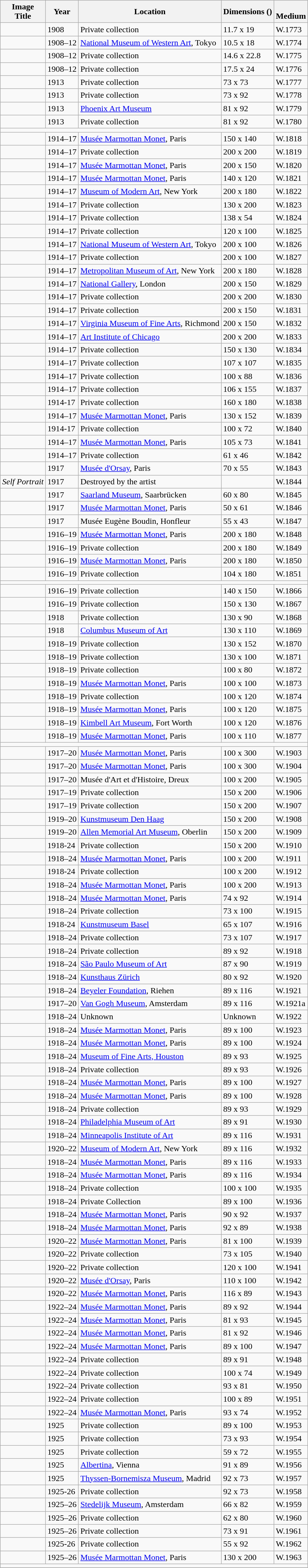<table class="sortable wikitable" style="margin-left:0.5em; text-align:left">
<tr>
<th>Image<br>Title</th>
<th>Year</th>
<th>Location</th>
<th>Dimensions ()</th>
<th><br>Medium</th>
</tr>
<tr>
<td></td>
<td>1908</td>
<td>Private collection</td>
<td>11.7 x 19</td>
<td>W.1773</td>
</tr>
<tr>
<td></td>
<td>1908–12</td>
<td><a href='#'>National Museum of Western Art</a>, Tokyo</td>
<td>10.5 x 18</td>
<td>W.1774</td>
</tr>
<tr>
<td></td>
<td>1908–12</td>
<td>Private collection</td>
<td>14.6 x 22.8</td>
<td>W.1775</td>
</tr>
<tr>
<td></td>
<td>1908–12</td>
<td>Private collection</td>
<td>17.5 x 24</td>
<td>W.1776</td>
</tr>
<tr>
<td></td>
<td>1913</td>
<td>Private collection</td>
<td>73 x 73</td>
<td>W.1777</td>
</tr>
<tr>
<td></td>
<td>1913</td>
<td>Private collection</td>
<td>73 x 92</td>
<td>W.1778</td>
</tr>
<tr>
<td></td>
<td>1913</td>
<td><a href='#'>Phoenix Art Museum</a></td>
<td>81 x 92</td>
<td>W.1779</td>
</tr>
<tr>
<td></td>
<td>1913</td>
<td>Private collection</td>
<td>81 x 92</td>
<td>W.1780</td>
</tr>
<tr>
<td colspan="6"></td>
</tr>
<tr>
<td></td>
<td>1914–17</td>
<td><a href='#'>Musée Marmottan Monet</a>, Paris</td>
<td>150 x 140</td>
<td>W.1818</td>
</tr>
<tr>
<td></td>
<td>1914–17</td>
<td>Private collection</td>
<td>200 x 200</td>
<td>W.1819</td>
</tr>
<tr>
<td></td>
<td>1914–17</td>
<td><a href='#'>Musée Marmottan Monet</a>, Paris</td>
<td>200 x 150</td>
<td>W.1820</td>
</tr>
<tr>
<td></td>
<td>1914–17</td>
<td><a href='#'>Musée Marmottan Monet</a>, Paris</td>
<td>140 x 120</td>
<td>W.1821</td>
</tr>
<tr>
<td></td>
<td>1914–17</td>
<td><a href='#'>Museum of Modern Art</a>, New York</td>
<td>200 x 180</td>
<td>W.1822</td>
</tr>
<tr>
<td></td>
<td>1914–17</td>
<td>Private collection</td>
<td>130 x 200</td>
<td>W.1823</td>
</tr>
<tr>
<td></td>
<td>1914–17</td>
<td>Private collection</td>
<td>138 x 54</td>
<td>W.1824</td>
</tr>
<tr>
<td></td>
<td>1914–17</td>
<td>Private collection</td>
<td>120 x 100</td>
<td>W.1825</td>
</tr>
<tr>
<td></td>
<td>1914–17</td>
<td><a href='#'>National Museum of Western Art</a>, Tokyo</td>
<td>200 x 100</td>
<td>W.1826</td>
</tr>
<tr>
<td></td>
<td>1914–17</td>
<td>Private collection</td>
<td>200 x 100</td>
<td>W.1827</td>
</tr>
<tr>
<td></td>
<td>1914–17</td>
<td><a href='#'>Metropolitan Museum of Art</a>, New York</td>
<td>200 x 180</td>
<td>W.1828</td>
</tr>
<tr>
<td></td>
<td>1914–17</td>
<td><a href='#'>National Gallery</a>, London</td>
<td>200 x 150</td>
<td>W.1829</td>
</tr>
<tr>
<td></td>
<td>1914–17</td>
<td>Private collection</td>
<td>200 x 200</td>
<td>W.1830</td>
</tr>
<tr>
<td></td>
<td>1914–17</td>
<td>Private collection</td>
<td>200 x 150</td>
<td>W.1831</td>
</tr>
<tr>
<td></td>
<td>1914–17</td>
<td><a href='#'>Virginia Museum of Fine Arts</a>, Richmond</td>
<td>200 x 150</td>
<td>W.1832</td>
</tr>
<tr>
<td></td>
<td>1914–17</td>
<td><a href='#'>Art Institute of Chicago</a></td>
<td>200 x 200</td>
<td>W.1833</td>
</tr>
<tr>
<td></td>
<td>1914–17</td>
<td>Private collection</td>
<td>150 x 130</td>
<td>W.1834</td>
</tr>
<tr>
<td></td>
<td>1914–17</td>
<td>Private collection</td>
<td>107 x 107</td>
<td>W.1835</td>
</tr>
<tr>
<td></td>
<td>1914–17</td>
<td>Private collection</td>
<td>100 x 88</td>
<td>W.1836</td>
</tr>
<tr>
<td></td>
<td>1914–17</td>
<td>Private collection</td>
<td>106 x 155</td>
<td>W.1837</td>
</tr>
<tr>
<td></td>
<td>1914-17</td>
<td>Private collection</td>
<td>160 x 180</td>
<td>W.1838</td>
</tr>
<tr>
<td></td>
<td>1914–17</td>
<td><a href='#'>Musée Marmottan Monet</a>, Paris</td>
<td>130 x 152</td>
<td>W.1839</td>
</tr>
<tr>
<td></td>
<td>1914-17</td>
<td>Private collection</td>
<td>100 x 72</td>
<td>W.1840</td>
</tr>
<tr>
<td></td>
<td>1914–17</td>
<td><a href='#'>Musée Marmottan Monet</a>, Paris</td>
<td>105 x 73</td>
<td>W.1841</td>
</tr>
<tr>
<td></td>
<td>1914–17</td>
<td>Private collection</td>
<td>61 x 46</td>
<td>W.1842</td>
</tr>
<tr>
<td></td>
<td>1917</td>
<td><a href='#'>Musée d'Orsay</a>, Paris</td>
<td>70 x 55</td>
<td>W.1843</td>
</tr>
<tr>
<td><em>Self Portrait</em></td>
<td>1917</td>
<td>Destroyed by the artist</td>
<td></td>
<td>W.1844</td>
</tr>
<tr>
<td></td>
<td>1917</td>
<td><a href='#'>Saarland Museum</a>, Saarbrücken</td>
<td>60 x 80</td>
<td>W.1845</td>
</tr>
<tr>
<td></td>
<td>1917</td>
<td><a href='#'>Musée Marmottan Monet</a>, Paris</td>
<td>50 x 61</td>
<td>W.1846</td>
</tr>
<tr>
<td></td>
<td>1917</td>
<td>Musée Eugène Boudin, Honfleur</td>
<td>55 x 43</td>
<td>W.1847</td>
</tr>
<tr>
<td></td>
<td>1916–19</td>
<td><a href='#'>Musée Marmottan Monet</a>, Paris</td>
<td>200 x 180</td>
<td>W.1848</td>
</tr>
<tr>
<td></td>
<td>1916–19</td>
<td>Private collection</td>
<td>200 x 180</td>
<td>W.1849</td>
</tr>
<tr>
<td></td>
<td>1916–19</td>
<td><a href='#'>Musée Marmottan Monet</a>, Paris</td>
<td>200 x 180</td>
<td>W.1850</td>
</tr>
<tr>
<td></td>
<td>1916–19</td>
<td>Private collection</td>
<td>104 x 180</td>
<td>W.1851</td>
</tr>
<tr>
<td colspan="6"></td>
</tr>
<tr>
<td></td>
<td>1916–19</td>
<td>Private collection</td>
<td>140 x 150</td>
<td>W.1866</td>
</tr>
<tr>
<td></td>
<td>1916–19</td>
<td>Private collection</td>
<td>150 x 130</td>
<td>W.1867</td>
</tr>
<tr>
<td></td>
<td>1918</td>
<td>Private collection</td>
<td>130 x 90</td>
<td>W.1868</td>
</tr>
<tr>
<td></td>
<td>1918</td>
<td><a href='#'>Columbus Museum of Art</a></td>
<td>130 x 110</td>
<td>W.1869</td>
</tr>
<tr>
<td></td>
<td>1918–19</td>
<td>Private collection</td>
<td>130 x 152</td>
<td>W.1870</td>
</tr>
<tr>
<td></td>
<td>1918–19</td>
<td>Private collection</td>
<td>130 x 100</td>
<td>W.1871</td>
</tr>
<tr>
<td></td>
<td>1918–19</td>
<td>Private collection</td>
<td>100 x 80</td>
<td>W.1872</td>
</tr>
<tr>
<td></td>
<td>1918–19</td>
<td><a href='#'>Musée Marmottan Monet</a>, Paris</td>
<td>100 x 100</td>
<td>W.1873</td>
</tr>
<tr>
<td></td>
<td>1918–19</td>
<td>Private collection</td>
<td>100 x 120</td>
<td>W.1874</td>
</tr>
<tr>
<td></td>
<td>1918–19</td>
<td><a href='#'>Musée Marmottan Monet</a>, Paris</td>
<td>100 x 120</td>
<td>W.1875</td>
</tr>
<tr>
<td></td>
<td>1918–19</td>
<td><a href='#'>Kimbell Art Museum</a>, Fort Worth</td>
<td>100 x 120</td>
<td>W.1876</td>
</tr>
<tr>
<td></td>
<td>1918–19</td>
<td><a href='#'>Musée Marmottan Monet</a>, Paris</td>
<td>100 x 110</td>
<td>W.1877</td>
</tr>
<tr>
<td colspan="6"></td>
</tr>
<tr>
<td></td>
<td>1917–20</td>
<td><a href='#'>Musée Marmottan Monet</a>, Paris</td>
<td>100 x 300</td>
<td>W.1903</td>
</tr>
<tr>
<td></td>
<td>1917–20</td>
<td><a href='#'>Musée Marmottan Monet</a>, Paris</td>
<td>100 x 300</td>
<td>W.1904</td>
</tr>
<tr>
<td></td>
<td>1917–20</td>
<td>Musée d'Art et d'Histoire, Dreux</td>
<td>100 x 200</td>
<td>W.1905</td>
</tr>
<tr>
<td></td>
<td>1917–19</td>
<td>Private collection</td>
<td>150 x 200</td>
<td>W.1906</td>
</tr>
<tr>
<td></td>
<td>1917–19</td>
<td>Private collection</td>
<td>150 x 200</td>
<td>W.1907</td>
</tr>
<tr>
<td></td>
<td>1919–20</td>
<td><a href='#'>Kunstmuseum Den Haag</a></td>
<td>150 x 200</td>
<td>W.1908</td>
</tr>
<tr>
<td></td>
<td>1919–20</td>
<td><a href='#'>Allen Memorial Art Museum</a>, Oberlin</td>
<td>150 x 200</td>
<td>W.1909</td>
</tr>
<tr>
<td></td>
<td>1918-24</td>
<td>Private collection</td>
<td>150 x 200</td>
<td>W.1910</td>
</tr>
<tr>
<td></td>
<td>1918–24</td>
<td><a href='#'>Musée Marmottan Monet</a>, Paris</td>
<td>100 x 200</td>
<td>W.1911</td>
</tr>
<tr>
<td></td>
<td>1918-24</td>
<td>Private collection</td>
<td>100 x 200</td>
<td>W.1912</td>
</tr>
<tr>
<td></td>
<td>1918–24</td>
<td><a href='#'>Musée Marmottan Monet</a>, Paris</td>
<td>100 x 200</td>
<td>W.1913</td>
</tr>
<tr>
<td></td>
<td>1918–24</td>
<td><a href='#'>Musée Marmottan Monet</a>, Paris</td>
<td>74 x 92</td>
<td>W.1914</td>
</tr>
<tr>
<td></td>
<td>1918–24</td>
<td>Private collection</td>
<td>73 x 100</td>
<td>W.1915</td>
</tr>
<tr>
<td></td>
<td>1918-24</td>
<td><a href='#'>Kunstmuseum Basel</a></td>
<td>65 x 107</td>
<td>W.1916</td>
</tr>
<tr>
<td></td>
<td>1918–24</td>
<td>Private collection</td>
<td>73 x 107</td>
<td>W.1917</td>
</tr>
<tr>
<td></td>
<td>1918–24</td>
<td>Private collection</td>
<td>89 x 92</td>
<td>W.1918</td>
</tr>
<tr>
<td></td>
<td>1918–24</td>
<td><a href='#'>São Paulo Museum of Art</a></td>
<td>87 x 90</td>
<td>W.1919</td>
</tr>
<tr>
<td></td>
<td>1918–24</td>
<td><a href='#'>Kunsthaus Zürich</a></td>
<td>80 x 92</td>
<td>W.1920</td>
</tr>
<tr>
<td></td>
<td>1918–24</td>
<td><a href='#'>Beyeler Foundation</a>, Riehen</td>
<td>89 x 116</td>
<td>W.1921</td>
</tr>
<tr>
<td></td>
<td>1917–20</td>
<td><a href='#'>Van Gogh Museum</a>, Amsterdam</td>
<td>89 x 116</td>
<td>W.1921a</td>
</tr>
<tr>
<td></td>
<td>1918–24</td>
<td>Unknown</td>
<td>Unknown</td>
<td>W.1922</td>
</tr>
<tr>
<td></td>
<td>1918–24</td>
<td><a href='#'>Musée Marmottan Monet</a>, Paris</td>
<td>89 x 100</td>
<td>W.1923</td>
</tr>
<tr>
<td></td>
<td>1918–24</td>
<td><a href='#'>Musée Marmottan Monet</a>, Paris</td>
<td>89 x 100</td>
<td>W.1924</td>
</tr>
<tr>
<td></td>
<td>1918–24</td>
<td><a href='#'>Museum of Fine Arts, Houston</a></td>
<td>89 x 93</td>
<td>W.1925</td>
</tr>
<tr>
<td></td>
<td>1918–24</td>
<td>Private collection</td>
<td>89 x 93</td>
<td>W.1926</td>
</tr>
<tr>
<td></td>
<td>1918–24</td>
<td><a href='#'>Musée Marmottan Monet</a>, Paris</td>
<td>89 x 100</td>
<td>W.1927</td>
</tr>
<tr>
<td></td>
<td>1918–24</td>
<td><a href='#'>Musée Marmottan Monet</a>, Paris</td>
<td>89 x 100</td>
<td>W.1928</td>
</tr>
<tr>
<td></td>
<td>1918–24</td>
<td>Private collection</td>
<td>89 x 93</td>
<td>W.1929</td>
</tr>
<tr>
<td></td>
<td>1918–24</td>
<td><a href='#'>Philadelphia Museum of Art</a></td>
<td>89 x 91</td>
<td>W.1930</td>
</tr>
<tr>
<td></td>
<td>1918–24</td>
<td><a href='#'>Minneapolis Institute of Art</a></td>
<td>89 x 116</td>
<td>W.1931</td>
</tr>
<tr>
<td></td>
<td>1920–22</td>
<td><a href='#'>Museum of Modern Art</a>, New York</td>
<td>89 x 116</td>
<td>W.1932</td>
</tr>
<tr>
<td></td>
<td>1918–24</td>
<td><a href='#'>Musée Marmottan Monet</a>, Paris</td>
<td>89 x 116</td>
<td>W.1933</td>
</tr>
<tr>
<td></td>
<td>1918–24</td>
<td><a href='#'>Musée Marmottan Monet</a>, Paris</td>
<td>89 x 116</td>
<td>W.1934</td>
</tr>
<tr>
<td></td>
<td>1918–24</td>
<td>Private collection</td>
<td>100 x 100</td>
<td>W.1935</td>
</tr>
<tr>
<td></td>
<td>1918–24</td>
<td>Private Collection</td>
<td>89 x 100</td>
<td>W.1936</td>
</tr>
<tr>
<td></td>
<td>1918–24</td>
<td><a href='#'>Musée Marmottan Monet</a>, Paris</td>
<td>90 x 92</td>
<td>W.1937</td>
</tr>
<tr>
<td></td>
<td>1918–24</td>
<td><a href='#'>Musée Marmottan Monet</a>, Paris</td>
<td>92 x 89</td>
<td>W.1938</td>
</tr>
<tr>
<td></td>
<td>1920–22</td>
<td><a href='#'>Musée Marmottan Monet</a>, Paris</td>
<td>81 x 100</td>
<td>W.1939</td>
</tr>
<tr>
<td></td>
<td>1920–22</td>
<td>Private collection</td>
<td>73 x 105</td>
<td>W.1940</td>
</tr>
<tr>
<td></td>
<td>1920–22</td>
<td>Private collection</td>
<td>120 x 100</td>
<td>W.1941</td>
</tr>
<tr>
<td></td>
<td>1920–22</td>
<td><a href='#'>Musée d'Orsay</a>, Paris</td>
<td>110 x 100</td>
<td>W.1942</td>
</tr>
<tr>
<td></td>
<td>1920–22</td>
<td><a href='#'>Musée Marmottan Monet</a>, Paris</td>
<td>116 x 89</td>
<td>W.1943</td>
</tr>
<tr>
<td></td>
<td>1922–24</td>
<td><a href='#'>Musée Marmottan Monet</a>, Paris</td>
<td>89 x 92</td>
<td>W.1944</td>
</tr>
<tr>
<td></td>
<td>1922–24</td>
<td><a href='#'>Musée Marmottan Monet</a>, Paris</td>
<td>81 x 93</td>
<td>W.1945</td>
</tr>
<tr>
<td></td>
<td>1922–24</td>
<td><a href='#'>Musée Marmottan Monet</a>, Paris</td>
<td>81 x 92</td>
<td>W.1946</td>
</tr>
<tr>
<td></td>
<td>1922–24</td>
<td><a href='#'>Musée Marmottan Monet</a>, Paris</td>
<td>89 x 100</td>
<td>W.1947</td>
</tr>
<tr>
<td></td>
<td>1922–24</td>
<td>Private collection</td>
<td>89 x 91</td>
<td>W.1948</td>
</tr>
<tr>
<td></td>
<td>1922–24</td>
<td>Private collection</td>
<td>100 x 74</td>
<td>W.1949</td>
</tr>
<tr>
<td></td>
<td>1922–24</td>
<td>Private collection</td>
<td>93 x 81</td>
<td>W.1950</td>
</tr>
<tr>
<td></td>
<td>1922–24</td>
<td>Private collection</td>
<td>100 x 89</td>
<td>W.1951</td>
</tr>
<tr>
<td></td>
<td>1922–24</td>
<td><a href='#'>Musée Marmottan Monet</a>, Paris</td>
<td>93 x 74</td>
<td>W.1952</td>
</tr>
<tr>
<td></td>
<td>1925</td>
<td>Private collection</td>
<td>89 x 100</td>
<td>W.1953</td>
</tr>
<tr>
<td></td>
<td>1925</td>
<td>Private collection</td>
<td>73 x 93</td>
<td>W.1954</td>
</tr>
<tr>
<td></td>
<td>1925</td>
<td>Private collection</td>
<td>59 x 72</td>
<td>W.1955</td>
</tr>
<tr>
<td></td>
<td>1925</td>
<td><a href='#'>Albertina</a>, Vienna</td>
<td>91 x 89</td>
<td>W.1956</td>
</tr>
<tr>
<td></td>
<td>1925</td>
<td><a href='#'>Thyssen-Bornemisza Museum</a>, Madrid</td>
<td>92 x 73</td>
<td>W.1957</td>
</tr>
<tr>
<td></td>
<td>1925-26</td>
<td>Private collection</td>
<td>92 x 73</td>
<td>W.1958</td>
</tr>
<tr>
<td></td>
<td>1925–26</td>
<td><a href='#'>Stedelijk Museum</a>, Amsterdam</td>
<td>66 x 82</td>
<td>W.1959</td>
</tr>
<tr>
<td></td>
<td>1925–26</td>
<td>Private collection</td>
<td>62 x 80</td>
<td>W.1960</td>
</tr>
<tr>
<td></td>
<td>1925–26</td>
<td>Private collection</td>
<td>73 x 91</td>
<td>W.1961</td>
</tr>
<tr>
<td></td>
<td>1925-26</td>
<td>Private collection</td>
<td>55 x 92</td>
<td>W.1962</td>
</tr>
<tr>
<td></td>
<td>1925–26</td>
<td><a href='#'>Musée Marmottan Monet</a>, Paris</td>
<td>130 x 200</td>
<td>W.1963</td>
</tr>
<tr>
<td colspan="6"></td>
</tr>
<tr>
</tr>
</table>
